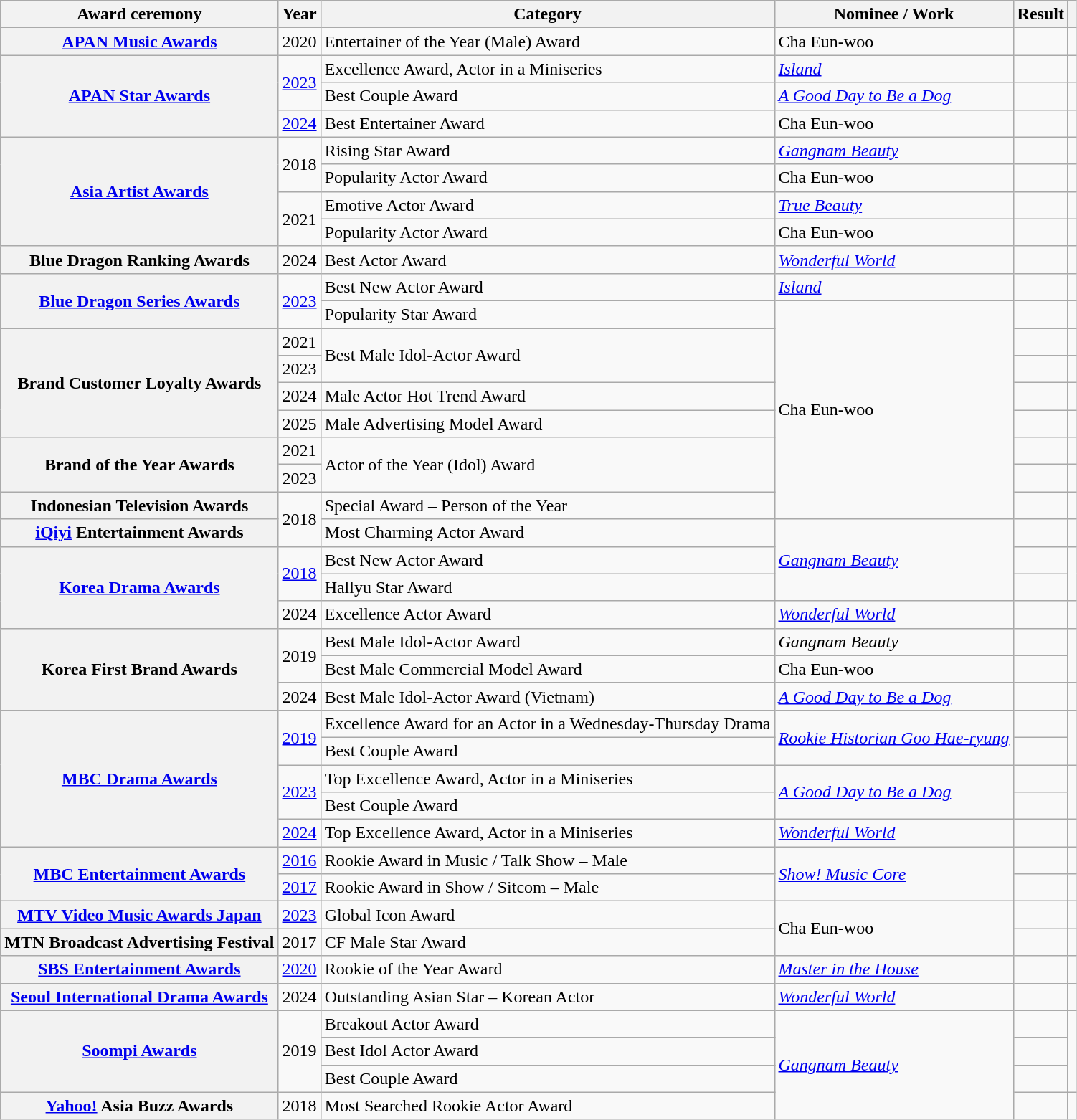<table class="wikitable plainrowheaders sortable">
<tr>
<th scope="col">Award ceremony</th>
<th scope="col">Year</th>
<th scope="col">Category</th>
<th scope="col">Nominee / Work</th>
<th scope="col">Result</th>
<th scope="col" class="unsortable"></th>
</tr>
<tr>
<th scope="row"><a href='#'>APAN Music Awards</a></th>
<td style="text-align:center">2020</td>
<td>Entertainer of the Year (Male) Award</td>
<td>Cha Eun-woo</td>
<td></td>
<td style="text-align:center"></td>
</tr>
<tr>
<th scope="row"  rowspan="3"><a href='#'>APAN Star Awards</a></th>
<td rowspan="2" style="text-align:center"><a href='#'>2023</a></td>
<td>Excellence Award, Actor in a Miniseries</td>
<td><em><a href='#'>Island</a></em></td>
<td></td>
<td style="text-align:center"></td>
</tr>
<tr>
<td>Best Couple Award </td>
<td><em><a href='#'>A Good Day to Be a Dog</a></em></td>
<td></td>
<td style="text-align:center"></td>
</tr>
<tr>
<td style="text-align:center"><a href='#'>2024</a></td>
<td>Best Entertainer Award</td>
<td>Cha Eun-woo</td>
<td></td>
<td style="text-align:center"></td>
</tr>
<tr>
<th scope="row"  rowspan="4"><a href='#'>Asia Artist Awards</a></th>
<td rowspan="2" style="text-align:center">2018</td>
<td>Rising Star Award</td>
<td><em><a href='#'>Gangnam Beauty</a></em></td>
<td></td>
<td style="text-align:center"></td>
</tr>
<tr>
<td scope="row" rowspan="1">Popularity Actor Award</td>
<td rowspan="1">Cha Eun-woo</td>
<td></td>
<td style="text-align:center"></td>
</tr>
<tr>
<td rowspan="2" style="text-align:center">2021</td>
<td>Emotive Actor Award</td>
<td><em><a href='#'>True Beauty</a></em></td>
<td></td>
<td style="text-align:center"></td>
</tr>
<tr>
<td>Popularity Actor Award</td>
<td>Cha Eun-woo</td>
<td></td>
<td style="text-align:center"></td>
</tr>
<tr>
<th scope="row">Blue Dragon Ranking Awards</th>
<td style="text-align:center">2024</td>
<td>Best Actor Award</td>
<td><em><a href='#'>Wonderful World</a></em></td>
<td></td>
<td style="text-align:center"></td>
</tr>
<tr>
<th scope="row" rowspan="2"><a href='#'>Blue Dragon Series Awards</a></th>
<td rowspan="2" style="text-align:center"><a href='#'>2023</a></td>
<td>Best New Actor Award</td>
<td><em><a href='#'>Island</a></em></td>
<td></td>
<td style="text-align:center"></td>
</tr>
<tr>
<td>Popularity Star Award</td>
<td rowspan="8">Cha Eun-woo</td>
<td></td>
<td style="text-align:center"></td>
</tr>
<tr>
<th scope="row"  rowspan="4">Brand Customer Loyalty Awards</th>
<td style="text-align:center">2021</td>
<td scope="row" rowspan="2">Best Male Idol-Actor Award</td>
<td></td>
<td style="text-align:center"></td>
</tr>
<tr>
<td style="text-align:center">2023</td>
<td></td>
<td style="text-align:center"></td>
</tr>
<tr>
<td style="text-align:center">2024</td>
<td>Male Actor Hot Trend Award</td>
<td></td>
<td style="text-align:center"></td>
</tr>
<tr>
<td style="text-align:center">2025</td>
<td>Male Advertising Model Award</td>
<td></td>
<td style="text-align:center"></td>
</tr>
<tr>
<th scope="row"  rowspan="2">Brand of the Year Awards</th>
<td style="text-align:center">2021</td>
<td scope="row"  rowspan="2">Actor of the Year (Idol) Award</td>
<td></td>
<td style="text-align:center"></td>
</tr>
<tr>
<td style="text-align:center">2023</td>
<td></td>
<td style="text-align:center"></td>
</tr>
<tr>
<th scope="row">Indonesian Television Awards</th>
<td rowspan="2" style="text-align:center">2018</td>
<td>Special Award – Person of the Year</td>
<td></td>
<td style="text-align:center"></td>
</tr>
<tr>
<th scope="row"><a href='#'>iQiyi</a> Entertainment Awards</th>
<td>Most Charming Actor Award</td>
<td rowspan="3"><em><a href='#'>Gangnam Beauty</a></em></td>
<td></td>
<td style="text-align:center"></td>
</tr>
<tr>
<th scope="row"  rowspan="3"><a href='#'>Korea Drama Awards</a></th>
<td rowspan="2" style="text-align:center"><a href='#'>2018</a></td>
<td>Best New Actor Award</td>
<td></td>
<td rowspan="2" style="text-align:center"></td>
</tr>
<tr>
<td>Hallyu Star Award</td>
<td></td>
</tr>
<tr>
<td style="text-align:center">2024</td>
<td>Excellence Actor Award</td>
<td><em><a href='#'>Wonderful World</a></em></td>
<td></td>
<td style="text-align:center"></td>
</tr>
<tr>
<th scope="row" rowspan="3">Korea First Brand Awards</th>
<td rowspan="2" style="text-align:center">2019</td>
<td>Best Male Idol-Actor Award</td>
<td><em>Gangnam Beauty</em></td>
<td></td>
<td rowspan="2" style="text-align:center"></td>
</tr>
<tr>
<td>Best Male Commercial Model Award</td>
<td rowspan="1">Cha Eun-woo</td>
<td></td>
</tr>
<tr>
<td style="text-align:center">2024</td>
<td>Best Male Idol-Actor Award (Vietnam)</td>
<td><em><a href='#'>A Good Day to Be a Dog</a></em></td>
<td></td>
<td style="text-align:center"></td>
</tr>
<tr>
<th scope="row" rowspan="5"><a href='#'>MBC Drama Awards</a></th>
<td rowspan="2" style="text-align:center"><a href='#'>2019</a></td>
<td>Excellence Award for an Actor in a Wednesday-Thursday Drama</td>
<td rowspan="2"><em><a href='#'>Rookie Historian Goo Hae-ryung</a></em></td>
<td></td>
<td rowspan="2" style="text-align:center"></td>
</tr>
<tr>
<td>Best Couple Award </td>
<td></td>
</tr>
<tr>
<td rowspan="2" style="text-align:center"><a href='#'>2023</a></td>
<td>Top Excellence Award, Actor in a Miniseries</td>
<td rowspan="2"><em><a href='#'>A Good Day to Be a Dog</a></em></td>
<td></td>
<td rowspan="2" style="text-align:center"></td>
</tr>
<tr>
<td>Best Couple Award </td>
<td></td>
</tr>
<tr>
<td style="text-align:center"><a href='#'>2024</a></td>
<td>Top Excellence Award, Actor in a Miniseries</td>
<td><em><a href='#'>Wonderful World</a></em></td>
<td></td>
<td style="text-align:center"></td>
</tr>
<tr>
<th scope="row" rowspan="2"><a href='#'>MBC Entertainment Awards</a></th>
<td style="text-align:center"><a href='#'>2016</a></td>
<td>Rookie Award in Music / Talk Show – Male</td>
<td rowspan="2"><em><a href='#'>Show! Music Core</a></em></td>
<td></td>
<td style="text-align:center"></td>
</tr>
<tr>
<td style="text-align:center"><a href='#'>2017</a></td>
<td>Rookie Award in Show / Sitcom – Male</td>
<td></td>
<td style="text-align:center"></td>
</tr>
<tr>
<th scope="row"><a href='#'>MTV Video Music Awards Japan</a></th>
<td style="text-align:center"><a href='#'>2023</a></td>
<td>Global Icon Award</td>
<td rowspan="2">Cha Eun-woo</td>
<td></td>
<td style="text-align:center"></td>
</tr>
<tr>
<th scope="row">MTN Broadcast Advertising Festival</th>
<td style="text-align:center">2017</td>
<td>CF Male Star Award</td>
<td></td>
<td style="text-align:center"></td>
</tr>
<tr>
<th scope="row"><a href='#'>SBS Entertainment Awards</a></th>
<td style="text-align:center"><a href='#'>2020</a></td>
<td>Rookie of the Year Award</td>
<td><em><a href='#'>Master in the House</a></em></td>
<td></td>
<td style="text-align:center"></td>
</tr>
<tr>
<th scope="row" rowspan="1"><a href='#'>Seoul International Drama Awards</a></th>
<td style="text-align:center">2024</td>
<td>Outstanding Asian Star – Korean Actor</td>
<td><em><a href='#'>Wonderful World</a></em></td>
<td></td>
<td style="text-align:center"></td>
</tr>
<tr>
<th scope="row" rowspan="3"><a href='#'>Soompi Awards</a></th>
<td rowspan="3" style="text-align:center">2019</td>
<td>Breakout Actor Award</td>
<td rowspan="4"><em><a href='#'>Gangnam Beauty</a></em></td>
<td></td>
<td rowspan="3" style="text-align:center"></td>
</tr>
<tr>
<td>Best Idol Actor Award</td>
<td></td>
</tr>
<tr>
<td>Best Couple Award </td>
<td></td>
</tr>
<tr>
<th scope="row" rowspan="1"><a href='#'>Yahoo!</a> Asia Buzz Awards</th>
<td rowspan="1" style="text-align:center">2018</td>
<td>Most Searched Rookie Actor Award</td>
<td></td>
<td style="text-align:center"></td>
</tr>
</table>
